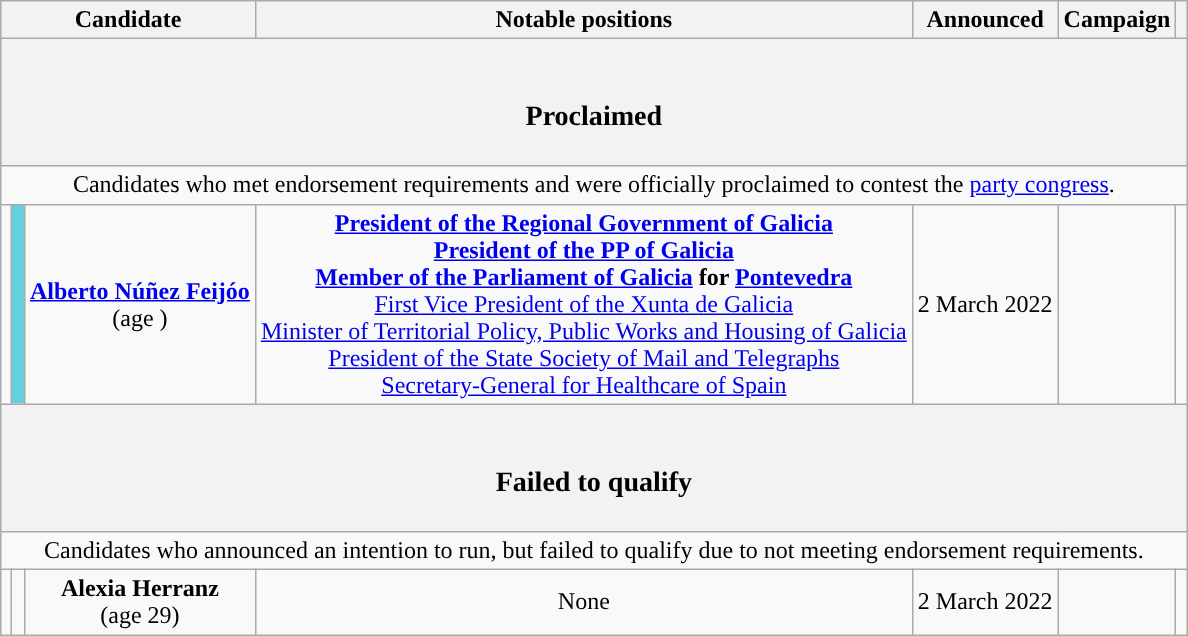<table class="wikitable" style="text-align:center;">
<tr>
<th colspan="3">Candidate</th>
<th>Notable positions</th>
<th>Announced</th>
<th>Campaign</th>
<th></th>
</tr>
<tr>
<th colspan="7"><br><h3>Proclaimed</h3></th>
</tr>
<tr>
<td colspan="7">Candidates who met endorsement requirements and were officially proclaimed to contest the <a href='#'>party congress</a>.</td>
</tr>
<tr>
<td></td>
<td width="1px" style="color:inherit;background:#62D0DD;"></td>
<td><strong><a href='#'>Alberto Núñez Feijóo</a></strong><br>(age )</td>
<td><strong><a href='#'>President of the Regional Government of Galicia</a> <br><a href='#'>President of the PP of Galicia</a> <br><a href='#'>Member of the Parliament of Galicia</a> for <a href='#'>Pontevedra</a> </strong><br><a href='#'>First Vice President of the Xunta de Galicia</a> <br><a href='#'>Minister of Territorial Policy, Public Works and Housing of Galicia</a> <br><a href='#'>President of the State Society of Mail and Telegraphs</a> <br><a href='#'>Secretary-General for Healthcare of Spain</a> </td>
<td>2 March 2022</td>
<td></td>
<td><br><br></td>
</tr>
<tr>
<th colspan="7"><br><h3>Failed to qualify</h3></th>
</tr>
<tr>
<td colspan="7">Candidates who announced an intention to run, but failed to qualify due to not meeting endorsement requirements.</td>
</tr>
<tr>
<td></td>
<td style="color:inherit;background:"></td>
<td><strong>Alexia Herranz</strong><br>(age 29)</td>
<td>None</td>
<td>2 March 2022</td>
<td></td>
<td><br><br></td>
</tr>
</table>
